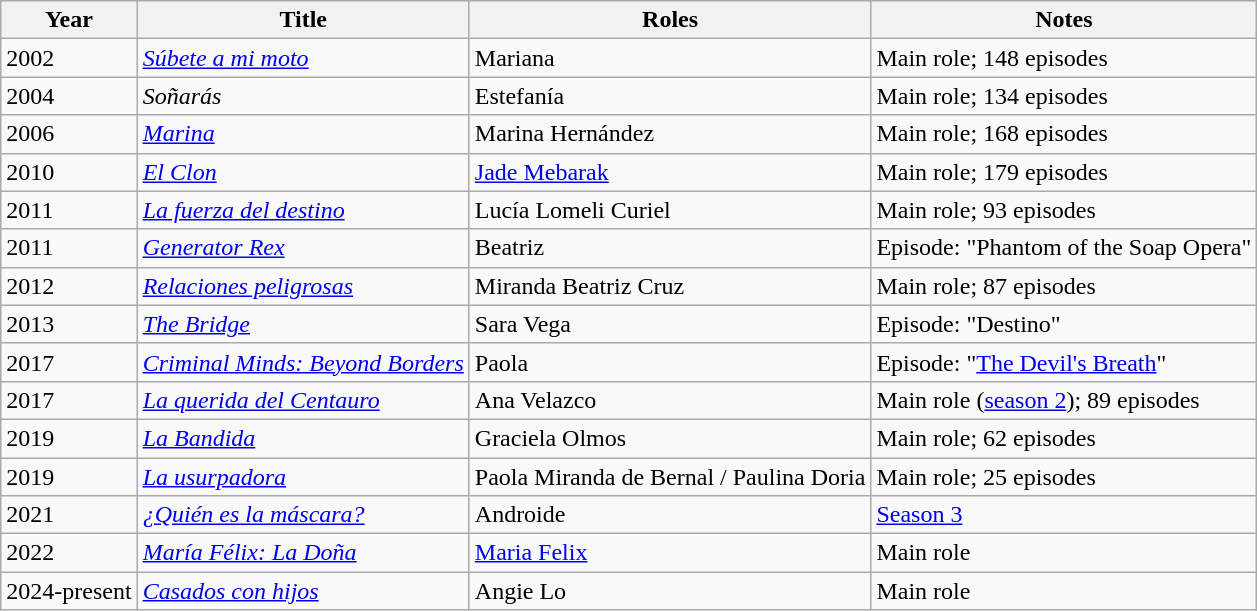<table class="wikitable sortable">
<tr>
<th>Year</th>
<th>Title</th>
<th>Roles</th>
<th>Notes</th>
</tr>
<tr>
<td>2002</td>
<td><em><a href='#'>Súbete a mi moto</a></em></td>
<td>Mariana</td>
<td>Main role; 148 episodes</td>
</tr>
<tr>
<td>2004</td>
<td><em>Soñarás</em></td>
<td>Estefanía</td>
<td>Main role; 134 episodes</td>
</tr>
<tr>
<td>2006</td>
<td><em><a href='#'>Marina</a></em></td>
<td>Marina Hernández</td>
<td>Main role; 168 episodes</td>
</tr>
<tr>
<td>2010</td>
<td><em><a href='#'>El Clon</a></em></td>
<td><a href='#'>Jade Mebarak</a></td>
<td>Main role; 179 episodes</td>
</tr>
<tr>
<td>2011</td>
<td><em><a href='#'>La fuerza del destino</a></em></td>
<td>Lucía Lomeli Curiel</td>
<td>Main role; 93 episodes</td>
</tr>
<tr>
<td>2011</td>
<td><em><a href='#'>Generator Rex</a></em></td>
<td>Beatriz</td>
<td>Episode: "Phantom of the Soap Opera"</td>
</tr>
<tr>
<td>2012</td>
<td><em><a href='#'>Relaciones peligrosas</a></em></td>
<td>Miranda Beatriz Cruz</td>
<td>Main role; 87 episodes</td>
</tr>
<tr>
<td>2013</td>
<td><em><a href='#'>The Bridge</a></em></td>
<td>Sara Vega</td>
<td>Episode: "Destino"</td>
</tr>
<tr>
<td>2017</td>
<td><em><a href='#'>Criminal Minds: Beyond Borders</a></em></td>
<td>Paola</td>
<td>Episode: "<a href='#'>The Devil's Breath</a>"</td>
</tr>
<tr>
<td>2017</td>
<td><em><a href='#'>La querida del Centauro</a></em></td>
<td>Ana Velazco</td>
<td>Main role (<a href='#'>season 2</a>); 89 episodes</td>
</tr>
<tr>
<td>2019</td>
<td><em><a href='#'>La Bandida</a></em></td>
<td>Graciela Olmos</td>
<td>Main role; 62 episodes</td>
</tr>
<tr>
<td>2019</td>
<td><em><a href='#'>La usurpadora</a></em></td>
<td>Paola Miranda de Bernal / Paulina Doria</td>
<td>Main role; 25 episodes</td>
</tr>
<tr>
<td>2021</td>
<td><em><a href='#'>¿Quién es la máscara?</a></em></td>
<td>Androide</td>
<td><a href='#'>Season 3</a></td>
</tr>
<tr>
<td>2022</td>
<td><em><a href='#'>María Félix: La Doña</a></em></td>
<td><a href='#'>Maria Felix</a></td>
<td>Main role</td>
</tr>
<tr>
<td>2024-present</td>
<td><em><a href='#'>Casados con hijos</a></em></td>
<td>Angie Lo</td>
<td>Main role</td>
</tr>
</table>
